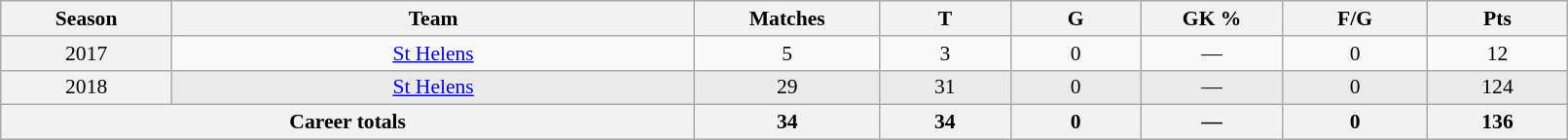<table class="wikitable sortable"  style="font-size:90%; text-align:center; width:85%;">
<tr>
<th width=2%>Season</th>
<th width=8%>Team</th>
<th width=2%>Matches</th>
<th width=2%>T</th>
<th width=2%>G</th>
<th width=2%>GK %</th>
<th width=2%>F/G</th>
<th width=2%>Pts</th>
</tr>
<tr>
<th scope="row" style="text-align:center; font-weight:normal">2017</th>
<td style="text-align:center;"> <a href='#'>St Helens</a></td>
<td>5</td>
<td>3</td>
<td>0</td>
<td>—</td>
<td>0</td>
<td>12</td>
</tr>
<tr style="background-color: #EAEAEA">
<th scope="row" style="text-align:center; font-weight:normal">2018</th>
<td style="text-align:center;"> <a href='#'>St Helens</a></td>
<td>29</td>
<td>31</td>
<td>0</td>
<td>—</td>
<td>0</td>
<td>124</td>
</tr>
<tr class="sortbottom">
<th colspan=2>Career totals</th>
<th>34</th>
<th>34</th>
<th>0</th>
<th>—</th>
<th>0</th>
<th>136</th>
</tr>
</table>
